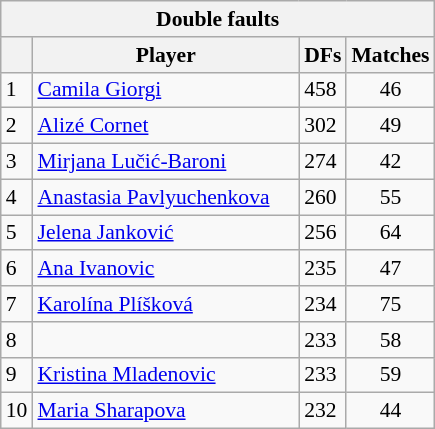<table class="wikitable sortable" style=font-size:90%>
<tr>
<th colspan=4>Double faults</th>
</tr>
<tr>
<th></th>
<th width=171>Player</th>
<th width=20>DFs</th>
<th>Matches</th>
</tr>
<tr>
<td>1</td>
<td> <a href='#'>Camila Giorgi</a></td>
<td>458</td>
<td align=center>46</td>
</tr>
<tr>
<td>2</td>
<td> <a href='#'>Alizé Cornet</a></td>
<td>302</td>
<td align=center>49</td>
</tr>
<tr>
<td>3</td>
<td> <a href='#'>Mirjana Lučić-Baroni</a></td>
<td>274</td>
<td align=center>42</td>
</tr>
<tr>
<td>4</td>
<td> <a href='#'>Anastasia Pavlyuchenkova</a></td>
<td>260</td>
<td align=center>55</td>
</tr>
<tr>
<td>5</td>
<td> <a href='#'>Jelena Janković</a></td>
<td>256</td>
<td align=center>64</td>
</tr>
<tr>
<td>6</td>
<td> <a href='#'>Ana Ivanovic</a></td>
<td>235</td>
<td align=center>47</td>
</tr>
<tr>
<td>7</td>
<td> <a href='#'>Karolína Plíšková</a></td>
<td>234</td>
<td align=center>75</td>
</tr>
<tr>
<td>8</td>
<td></td>
<td>233</td>
<td align=center>58</td>
</tr>
<tr>
<td>9</td>
<td> <a href='#'>Kristina Mladenovic</a></td>
<td>233</td>
<td align=center>59</td>
</tr>
<tr>
<td>10</td>
<td> <a href='#'>Maria Sharapova</a></td>
<td>232</td>
<td align=center>44</td>
</tr>
</table>
